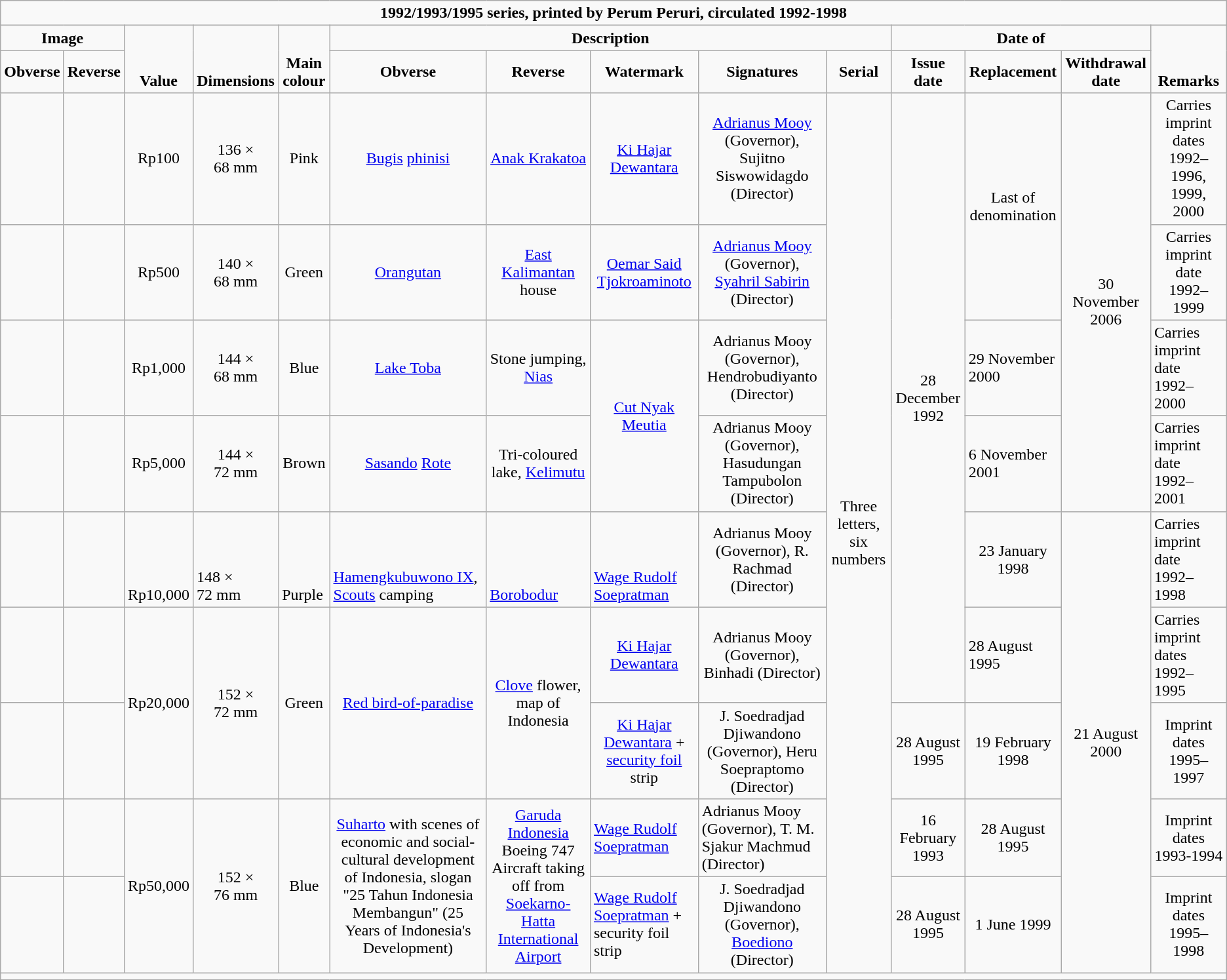<table class="wikitable" >
<tr style="text-align:center; font-weight:bold; vertical-align:bottom;">
<td colspan="14">1992/1993/1995 series, printed by Perum Peruri, circulated 1992-1998</td>
</tr>
<tr style="text-align:center; font-weight:bold; vertical-align:bottom;">
<td colspan="2">Image</td>
<td rowspan="2">Value</td>
<td rowspan="2">Dimensions</td>
<td rowspan="2">Main colour</td>
<td colspan="5">Description</td>
<td colspan="3">Date of</td>
<td rowspan="2">Remarks</td>
</tr>
<tr style="font-weight:bold; text-align:center;">
<td>Obverse</td>
<td>Reverse</td>
<td>Obverse</td>
<td>Reverse</td>
<td>Watermark</td>
<td>Signatures</td>
<td>Serial</td>
<td>Issue date</td>
<td>Replacement</td>
<td>Withdrawal date</td>
</tr>
<tr>
<td style="text-align:center;"></td>
<td style="text-align:center;"></td>
<td style="text-align:center;">Rp100</td>
<td style="text-align:center;">136 × 68 mm</td>
<td style="text-align:center;">Pink</td>
<td style="text-align:center;"><a href='#'>Bugis</a> <a href='#'>phinisi</a></td>
<td style="text-align:center;"><a href='#'>Anak Krakatoa</a></td>
<td style="text-align:center;"><a href='#'>Ki Hajar Dewantara</a></td>
<td style="text-align:center;"><a href='#'>Adrianus Mooy</a> (Governor), Sujitno Siswowidagdo (Director)</td>
<td rowspan="9" style="text-align:center;">Three letters, six numbers</td>
<td rowspan="6" style="text-align:center;">28 December 1992</td>
<td rowspan="2" style="text-align:center;">Last of denomination</td>
<td rowspan="4" style="text-align:center;">30 November 2006</td>
<td style="text-align:center;">Carries imprint dates 1992–1996, 1999, 2000</td>
</tr>
<tr>
<td style="text-align:center;"></td>
<td style="text-align:center;"></td>
<td style="text-align:center;">Rp500</td>
<td style="text-align:center;">140 × 68 mm</td>
<td style="text-align:center;">Green</td>
<td style="text-align:center;"><a href='#'>Orangutan</a></td>
<td style="text-align:center;"><a href='#'>East Kalimantan</a> house</td>
<td style="text-align:center;"><a href='#'>Oemar Said Tjokroaminoto</a></td>
<td style="text-align:center;"><a href='#'>Adrianus Mooy</a> (Governor), <a href='#'>Syahril Sabirin</a> (Director)</td>
<td style="text-align:center;">Carries imprint date 1992–1999</td>
</tr>
<tr>
<td style="text-align:center;"></td>
<td style="text-align:center;"></td>
<td style="text-align:center;">Rp1,000</td>
<td style="text-align:center;">144 × 68 mm</td>
<td style="text-align:center;">Blue</td>
<td style="text-align:center;"><a href='#'>Lake Toba</a></td>
<td style="text-align:center;">Stone jumping, <a href='#'>Nias</a></td>
<td rowspan="2" style="text-align:center;"><a href='#'>Cut Nyak Meutia</a></td>
<td style="text-align:center;">Adrianus Mooy (Governor), Hendrobudiyanto (Director)</td>
<td>29 November 2000</td>
<td>Carries imprint date 1992–2000</td>
</tr>
<tr>
<td style="text-align:center;"></td>
<td style="text-align:center;"></td>
<td style="text-align:center;">Rp5,000</td>
<td style="text-align:center;">144 × 72 mm</td>
<td style="text-align:center;">Brown</td>
<td style="text-align:center;"><a href='#'>Sasando</a> <a href='#'>Rote</a></td>
<td style="text-align:center;">Tri-coloured lake, <a href='#'>Kelimutu</a></td>
<td style="text-align:center;">Adrianus Mooy (Governor), Hasudungan Tampubolon (Director)</td>
<td>6 November 2001</td>
<td>Carries imprint date 1992–2001</td>
</tr>
<tr>
<td style="vertical-align:bottom;"></td>
<td style="vertical-align:bottom;"></td>
<td style="vertical-align:bottom;">Rp10,000</td>
<td style="vertical-align:bottom;">148 × 72 mm</td>
<td style="vertical-align:bottom;">Purple</td>
<td style="vertical-align:bottom;"><a href='#'>Hamengkubuwono IX</a>, <a href='#'>Scouts</a> camping</td>
<td style="vertical-align:bottom;"><a href='#'>Borobodur</a></td>
<td style="vertical-align:bottom;"><a href='#'>Wage Rudolf Soepratman</a></td>
<td style="text-align:center;">Adrianus Mooy (Governor), R. Rachmad (Director)</td>
<td style="text-align:center;">23 January 1998</td>
<td rowspan="5" style="text-align:center;">21 August 2000</td>
<td>Carries imprint date 1992–1998</td>
</tr>
<tr>
<td style="text-align:center;"></td>
<td style="text-align:center;"></td>
<td rowspan="2" style="text-align:center;">Rp20,000</td>
<td rowspan="2" style="text-align:center;">152 × 72 mm</td>
<td rowspan="2" style="text-align:center;">Green</td>
<td rowspan="2" style="text-align:center;"><a href='#'>Red bird-of-paradise</a></td>
<td rowspan="2" style="text-align:center;"><a href='#'>Clove</a> flower, map of Indonesia</td>
<td style="text-align:center;"><a href='#'>Ki Hajar Dewantara</a></td>
<td style="text-align:center;">Adrianus Mooy (Governor), Binhadi (Director)</td>
<td>28 August 1995</td>
<td>Carries imprint dates 1992–1995</td>
</tr>
<tr>
<td style="text-align:center;"></td>
<td style="text-align:center;"></td>
<td style="text-align:center;"><a href='#'>Ki Hajar Dewantara</a> + <a href='#'>security foil</a> strip</td>
<td style="text-align:center;">J. Soedradjad Djiwandono (Governor), Heru Soepraptomo (Director)</td>
<td style="text-align:center;">28 August 1995</td>
<td style="text-align:center;">19 February 1998</td>
<td style="text-align:center;">Imprint dates 1995–1997</td>
</tr>
<tr>
<td style="text-align:center;"></td>
<td style="text-align:center;"></td>
<td rowspan="2" style="text-align:center;">Rp50,000</td>
<td rowspan="2" style="text-align:center;">152 × 76 mm</td>
<td rowspan="2" style="text-align:center;">Blue</td>
<td rowspan="2" style="text-align:center;"><a href='#'>Suharto</a> with scenes of economic and social-cultural development of Indonesia, slogan "25 Tahun Indonesia Membangun" (25 Years of Indonesia's Development)</td>
<td rowspan="2" style="text-align:center;"><a href='#'>Garuda Indonesia</a> Boeing 747 Aircraft taking off from <a href='#'>Soekarno-Hatta International Airport</a></td>
<td><a href='#'>Wage Rudolf Soepratman</a></td>
<td>Adrianus Mooy (Governor), T. M. Sjakur Machmud (Director)</td>
<td style="text-align:center;">16 February 1993</td>
<td style="text-align:center;">28 August 1995</td>
<td style="text-align:center;">Imprint dates 1993-1994</td>
</tr>
<tr>
<td style="text-align:center;"></td>
<td style="text-align:center;"></td>
<td><a href='#'>Wage Rudolf Soepratman</a> + security foil strip</td>
<td style="text-align:center;">J. Soedradjad Djiwandono (Governor), <a href='#'>Boediono</a> (Director)</td>
<td style="text-align:center;">28 August 1995</td>
<td style="text-align:center;">1 June 1999</td>
<td style="text-align:center;">Imprint dates 1995–1998</td>
</tr>
<tr style="text-align:center; vertical-align:bottom;">
<td colspan="14"></td>
</tr>
</table>
